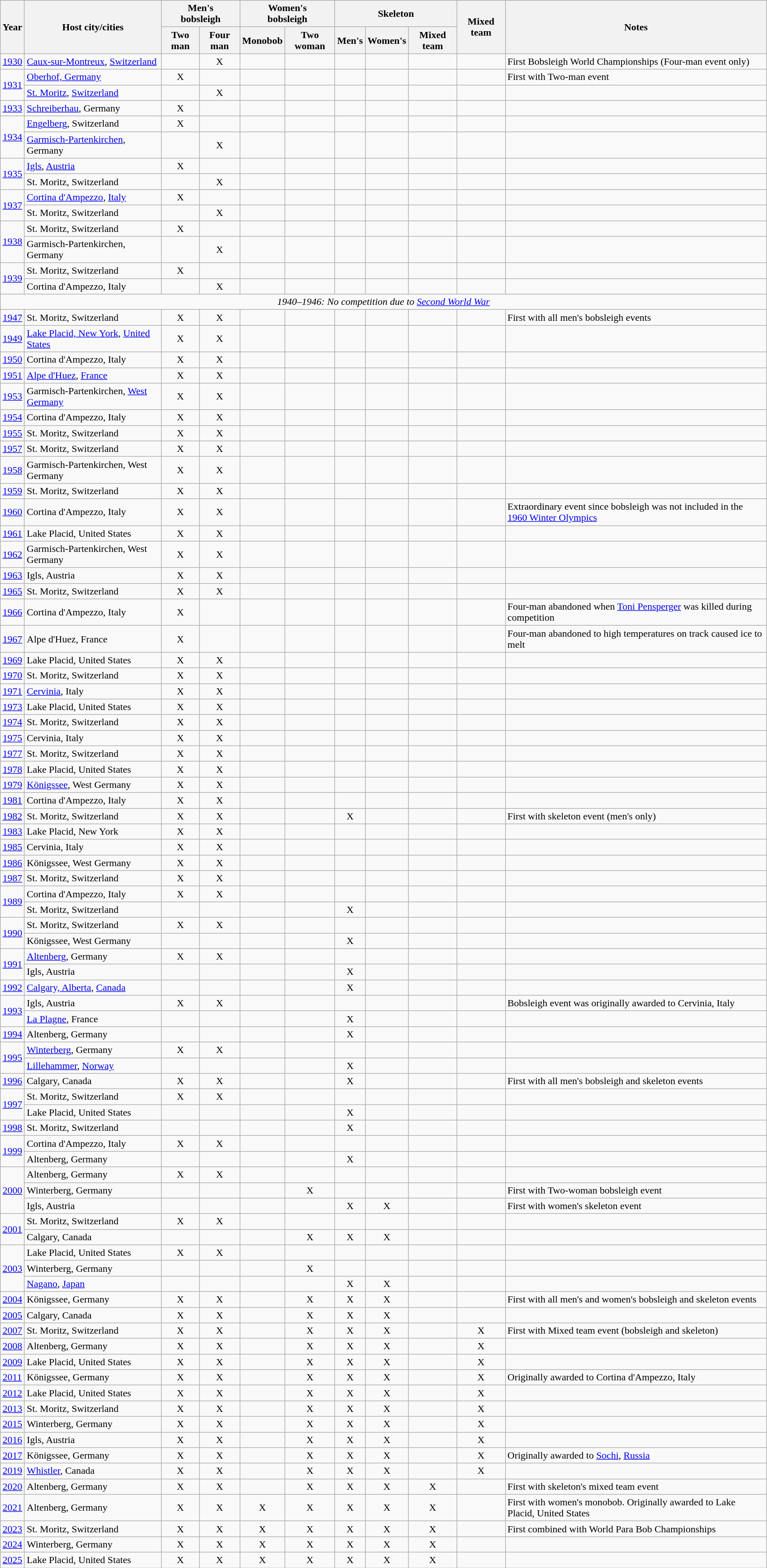<table class="wikitable">
<tr>
<th rowspan=2>Year</th>
<th rowspan=2>Host city/cities</th>
<th colspan=2>Men's<br> bobsleigh</th>
<th colspan=2>Women's<br> bobsleigh</th>
<th colspan=3>Skeleton</th>
<th rowspan=2>Mixed team</th>
<th rowspan=2>Notes</th>
</tr>
<tr>
<th>Two man</th>
<th>Four man</th>
<th>Monobob</th>
<th>Two woman</th>
<th>Men's</th>
<th>Women's</th>
<th>Mixed team</th>
</tr>
<tr>
<td><a href='#'>1930</a></td>
<td> <a href='#'>Caux-sur-Montreux</a>, <a href='#'>Switzerland</a></td>
<td></td>
<td align=center>X</td>
<td></td>
<td></td>
<td></td>
<td></td>
<td></td>
<td></td>
<td>First Bobsleigh World Championships (Four-man event only)</td>
</tr>
<tr>
<td rowspan=2><a href='#'>1931</a></td>
<td> <a href='#'>Oberhof, Germany</a></td>
<td align="center">X</td>
<td></td>
<td></td>
<td></td>
<td></td>
<td></td>
<td></td>
<td></td>
<td>First with Two-man event</td>
</tr>
<tr>
<td> <a href='#'>St. Moritz</a>, <a href='#'>Switzerland</a></td>
<td></td>
<td align=center>X</td>
<td></td>
<td></td>
<td></td>
<td></td>
<td></td>
<td></td>
<td></td>
</tr>
<tr>
<td><a href='#'>1933</a></td>
<td> <a href='#'>Schreiberhau</a>, Germany</td>
<td align="center">X</td>
<td></td>
<td></td>
<td></td>
<td></td>
<td></td>
<td></td>
<td></td>
<td></td>
</tr>
<tr>
<td rowspan=2><a href='#'>1934</a></td>
<td> <a href='#'>Engelberg</a>, Switzerland</td>
<td align=center>X</td>
<td></td>
<td></td>
<td></td>
<td></td>
<td></td>
<td></td>
<td></td>
<td></td>
</tr>
<tr>
<td> <a href='#'>Garmisch-Partenkirchen</a>, Germany</td>
<td></td>
<td align=center>X</td>
<td></td>
<td></td>
<td></td>
<td></td>
<td></td>
<td></td>
<td></td>
</tr>
<tr>
<td rowspan=2><a href='#'>1935</a></td>
<td> <a href='#'>Igls</a>, <a href='#'>Austria</a></td>
<td align=center>X</td>
<td></td>
<td></td>
<td></td>
<td></td>
<td></td>
<td></td>
<td></td>
<td></td>
</tr>
<tr>
<td> St. Moritz, Switzerland</td>
<td></td>
<td align=center>X</td>
<td></td>
<td></td>
<td></td>
<td></td>
<td></td>
<td></td>
<td></td>
</tr>
<tr>
<td rowspan=2><a href='#'>1937</a></td>
<td> <a href='#'>Cortina d'Ampezzo</a>, <a href='#'>Italy</a></td>
<td align="center">X</td>
<td></td>
<td></td>
<td></td>
<td></td>
<td></td>
<td></td>
<td></td>
<td></td>
</tr>
<tr>
<td> St. Moritz, Switzerland</td>
<td></td>
<td align=center>X</td>
<td></td>
<td></td>
<td></td>
<td></td>
<td></td>
<td></td>
<td></td>
</tr>
<tr>
<td rowspan=2><a href='#'>1938</a></td>
<td> St. Moritz, Switzerland</td>
<td align=center>X</td>
<td></td>
<td></td>
<td></td>
<td></td>
<td></td>
<td></td>
<td></td>
<td></td>
</tr>
<tr>
<td> Garmisch-Partenkirchen, Germany</td>
<td></td>
<td align=center>X</td>
<td></td>
<td></td>
<td></td>
<td></td>
<td></td>
<td></td>
<td></td>
</tr>
<tr>
<td rowspan=2><a href='#'>1939</a></td>
<td> St. Moritz, Switzerland</td>
<td align=center>X</td>
<td></td>
<td></td>
<td></td>
<td></td>
<td></td>
<td></td>
<td></td>
<td></td>
</tr>
<tr>
<td> Cortina d'Ampezzo, Italy</td>
<td></td>
<td align=center>X</td>
<td></td>
<td></td>
<td></td>
<td></td>
<td></td>
<td></td>
<td></td>
</tr>
<tr>
<td align=center colspan=11><em>1940–1946: No competition due to <a href='#'>Second World War</a></em></td>
</tr>
<tr>
<td><a href='#'>1947</a></td>
<td> St. Moritz, Switzerland</td>
<td align=center>X</td>
<td align=center>X</td>
<td></td>
<td></td>
<td></td>
<td></td>
<td></td>
<td></td>
<td>First with all men's bobsleigh events</td>
</tr>
<tr>
<td><a href='#'>1949</a></td>
<td> <a href='#'>Lake Placid, New York</a>, <a href='#'>United States</a></td>
<td align="center">X</td>
<td align=center>X</td>
<td></td>
<td></td>
<td></td>
<td></td>
<td></td>
<td></td>
<td></td>
</tr>
<tr>
<td><a href='#'>1950</a></td>
<td> Cortina d'Ampezzo, Italy</td>
<td align=center>X</td>
<td align=center>X</td>
<td></td>
<td></td>
<td></td>
<td></td>
<td></td>
<td></td>
<td></td>
</tr>
<tr>
<td><a href='#'>1951</a></td>
<td> <a href='#'>Alpe d'Huez</a>, <a href='#'>France</a></td>
<td align=center>X</td>
<td align=center>X</td>
<td></td>
<td></td>
<td></td>
<td></td>
<td></td>
<td></td>
<td></td>
</tr>
<tr>
<td><a href='#'>1953</a></td>
<td> Garmisch-Partenkirchen, <a href='#'>West Germany</a></td>
<td align=center>X</td>
<td align=center>X</td>
<td></td>
<td></td>
<td></td>
<td></td>
<td></td>
<td></td>
<td></td>
</tr>
<tr>
<td><a href='#'>1954</a></td>
<td> Cortina d'Ampezzo, Italy</td>
<td align=center>X</td>
<td align=center>X</td>
<td></td>
<td></td>
<td></td>
<td></td>
<td></td>
<td></td>
<td></td>
</tr>
<tr>
<td><a href='#'>1955</a></td>
<td> St. Moritz, Switzerland</td>
<td align=center>X</td>
<td align=center>X</td>
<td></td>
<td></td>
<td></td>
<td></td>
<td></td>
<td></td>
<td></td>
</tr>
<tr>
<td><a href='#'>1957</a></td>
<td> St. Moritz, Switzerland</td>
<td align=center>X</td>
<td align=center>X</td>
<td></td>
<td></td>
<td></td>
<td></td>
<td></td>
<td></td>
<td></td>
</tr>
<tr>
<td><a href='#'>1958</a></td>
<td> Garmisch-Partenkirchen, West Germany</td>
<td align=center>X</td>
<td align=center>X</td>
<td></td>
<td></td>
<td></td>
<td></td>
<td></td>
<td></td>
<td></td>
</tr>
<tr>
<td><a href='#'>1959</a></td>
<td> St. Moritz, Switzerland</td>
<td align=center>X</td>
<td align=center>X</td>
<td></td>
<td></td>
<td></td>
<td></td>
<td></td>
<td></td>
<td></td>
</tr>
<tr>
<td><a href='#'>1960</a></td>
<td> Cortina d'Ampezzo, Italy</td>
<td align=center>X</td>
<td align=center>X</td>
<td></td>
<td></td>
<td></td>
<td></td>
<td></td>
<td></td>
<td>Extraordinary event since bobsleigh was not included in the <a href='#'>1960 Winter Olympics</a></td>
</tr>
<tr>
<td><a href='#'>1961</a></td>
<td> Lake Placid, United States</td>
<td align=center>X</td>
<td align=center>X</td>
<td></td>
<td></td>
<td></td>
<td></td>
<td></td>
<td></td>
<td></td>
</tr>
<tr>
<td><a href='#'>1962</a></td>
<td> Garmisch-Partenkirchen, West Germany</td>
<td align=center>X</td>
<td align=center>X</td>
<td></td>
<td></td>
<td></td>
<td></td>
<td></td>
<td></td>
<td></td>
</tr>
<tr>
<td><a href='#'>1963</a></td>
<td> Igls, Austria</td>
<td align=center>X</td>
<td align=center>X</td>
<td></td>
<td></td>
<td></td>
<td></td>
<td></td>
<td></td>
<td></td>
</tr>
<tr>
<td><a href='#'>1965</a></td>
<td> St. Moritz, Switzerland</td>
<td align=center>X</td>
<td align=center>X</td>
<td></td>
<td></td>
<td></td>
<td></td>
<td></td>
<td></td>
<td></td>
</tr>
<tr>
<td><a href='#'>1966</a></td>
<td> Cortina d'Ampezzo, Italy</td>
<td align=center>X</td>
<td></td>
<td></td>
<td></td>
<td></td>
<td></td>
<td></td>
<td></td>
<td>Four-man abandoned when <a href='#'>Toni Pensperger</a> was killed during competition</td>
</tr>
<tr>
<td><a href='#'>1967</a></td>
<td> Alpe d'Huez, France</td>
<td align=center>X</td>
<td></td>
<td></td>
<td></td>
<td></td>
<td></td>
<td></td>
<td></td>
<td>Four-man abandoned to high temperatures on track caused ice to melt</td>
</tr>
<tr>
<td><a href='#'>1969</a></td>
<td> Lake Placid, United States</td>
<td align=center>X</td>
<td align=center>X</td>
<td></td>
<td></td>
<td></td>
<td></td>
<td></td>
<td></td>
<td></td>
</tr>
<tr>
<td><a href='#'>1970</a></td>
<td> St. Moritz, Switzerland</td>
<td align=center>X</td>
<td align=center>X</td>
<td></td>
<td></td>
<td></td>
<td></td>
<td></td>
<td></td>
<td></td>
</tr>
<tr>
<td><a href='#'>1971</a></td>
<td> <a href='#'>Cervinia</a>, Italy</td>
<td align=center>X</td>
<td align=center>X</td>
<td></td>
<td></td>
<td></td>
<td></td>
<td></td>
<td></td>
<td></td>
</tr>
<tr>
<td><a href='#'>1973</a></td>
<td> Lake Placid, United States</td>
<td align=center>X</td>
<td align=center>X</td>
<td></td>
<td></td>
<td></td>
<td></td>
<td></td>
<td></td>
<td></td>
</tr>
<tr>
<td><a href='#'>1974</a></td>
<td> St. Moritz, Switzerland</td>
<td align=center>X</td>
<td align=center>X</td>
<td></td>
<td></td>
<td></td>
<td></td>
<td></td>
<td></td>
<td></td>
</tr>
<tr>
<td><a href='#'>1975</a></td>
<td> Cervinia, Italy</td>
<td align=center>X</td>
<td align=center>X</td>
<td></td>
<td></td>
<td></td>
<td></td>
<td></td>
<td></td>
<td></td>
</tr>
<tr>
<td><a href='#'>1977</a></td>
<td> St. Moritz, Switzerland</td>
<td align=center>X</td>
<td align=center>X</td>
<td></td>
<td></td>
<td></td>
<td></td>
<td></td>
<td></td>
<td></td>
</tr>
<tr>
<td><a href='#'>1978</a></td>
<td> Lake Placid, United States</td>
<td align=center>X</td>
<td align=center>X</td>
<td></td>
<td></td>
<td></td>
<td></td>
<td></td>
<td></td>
<td></td>
</tr>
<tr>
<td><a href='#'>1979</a></td>
<td> <a href='#'>Königssee</a>, West Germany</td>
<td align=center>X</td>
<td align=center>X</td>
<td></td>
<td></td>
<td></td>
<td></td>
<td></td>
<td></td>
<td></td>
</tr>
<tr>
<td><a href='#'>1981</a></td>
<td> Cortina d'Ampezzo, Italy</td>
<td align=center>X</td>
<td align=center>X</td>
<td></td>
<td></td>
<td></td>
<td></td>
<td></td>
<td></td>
<td></td>
</tr>
<tr>
<td><a href='#'>1982</a></td>
<td> St. Moritz, Switzerland</td>
<td align=center>X</td>
<td align=center>X</td>
<td></td>
<td></td>
<td align=center>X</td>
<td></td>
<td></td>
<td></td>
<td>First with skeleton event (men's only)</td>
</tr>
<tr>
<td><a href='#'>1983</a></td>
<td> Lake Placid, New York</td>
<td align=center>X</td>
<td align=center>X</td>
<td></td>
<td></td>
<td align=center></td>
<td></td>
<td></td>
<td></td>
<td></td>
</tr>
<tr>
<td><a href='#'>1985</a></td>
<td> Cervinia, Italy</td>
<td align=center>X</td>
<td align=center>X</td>
<td></td>
<td align=center></td>
<td></td>
<td></td>
<td></td>
<td></td>
<td></td>
</tr>
<tr>
<td><a href='#'>1986</a></td>
<td> Königssee, West Germany</td>
<td align=center>X</td>
<td align=center>X</td>
<td></td>
<td align=center></td>
<td></td>
<td></td>
<td></td>
<td></td>
<td></td>
</tr>
<tr>
<td><a href='#'>1987</a></td>
<td> St. Moritz, Switzerland</td>
<td align=center>X</td>
<td align=center>X</td>
<td></td>
<td align=center></td>
<td></td>
<td></td>
<td></td>
<td></td>
<td></td>
</tr>
<tr>
<td rowspan=2><a href='#'>1989</a></td>
<td> Cortina d'Ampezzo, Italy</td>
<td align=center>X</td>
<td align=center>X</td>
<td></td>
<td></td>
<td></td>
<td></td>
<td></td>
<td></td>
<td></td>
</tr>
<tr>
<td> St. Moritz, Switzerland</td>
<td></td>
<td></td>
<td></td>
<td></td>
<td align=center>X</td>
<td></td>
<td></td>
<td></td>
<td></td>
</tr>
<tr>
<td rowspan=2><a href='#'>1990</a></td>
<td> St. Moritz, Switzerland</td>
<td align=center>X</td>
<td align=center>X</td>
<td></td>
<td></td>
<td></td>
<td></td>
<td></td>
<td></td>
<td></td>
</tr>
<tr>
<td> Königssee, West Germany</td>
<td></td>
<td></td>
<td></td>
<td></td>
<td align=center>X</td>
<td></td>
<td></td>
<td></td>
<td></td>
</tr>
<tr>
<td rowspan=2><a href='#'>1991</a></td>
<td> <a href='#'>Altenberg</a>, Germany</td>
<td align=center>X</td>
<td align=center>X</td>
<td></td>
<td></td>
<td></td>
<td></td>
<td></td>
<td></td>
<td></td>
</tr>
<tr>
<td> Igls, Austria</td>
<td></td>
<td></td>
<td></td>
<td></td>
<td align=center>X</td>
<td></td>
<td></td>
<td></td>
<td></td>
</tr>
<tr>
<td><a href='#'>1992</a></td>
<td> <a href='#'>Calgary, Alberta</a>, <a href='#'>Canada</a></td>
<td></td>
<td></td>
<td></td>
<td></td>
<td align=center>X</td>
<td></td>
<td></td>
<td></td>
<td></td>
</tr>
<tr>
<td rowspan=2><a href='#'>1993</a></td>
<td> Igls, Austria</td>
<td align=center>X</td>
<td align=center>X</td>
<td></td>
<td></td>
<td></td>
<td></td>
<td></td>
<td></td>
<td>Bobsleigh event was originally awarded to Cervinia, Italy</td>
</tr>
<tr>
<td> <a href='#'>La Plagne</a>, France</td>
<td></td>
<td></td>
<td></td>
<td></td>
<td align=center>X</td>
<td></td>
<td></td>
<td></td>
<td></td>
</tr>
<tr>
<td><a href='#'>1994</a></td>
<td> Altenberg, Germany</td>
<td></td>
<td></td>
<td></td>
<td></td>
<td align=center>X</td>
<td></td>
<td></td>
<td></td>
<td></td>
</tr>
<tr>
<td rowspan=2><a href='#'>1995</a></td>
<td> <a href='#'>Winterberg</a>, Germany</td>
<td align=center>X</td>
<td align=center>X</td>
<td></td>
<td></td>
<td></td>
<td></td>
<td></td>
<td></td>
<td></td>
</tr>
<tr>
<td> <a href='#'>Lillehammer</a>, <a href='#'>Norway</a></td>
<td></td>
<td></td>
<td></td>
<td></td>
<td align=center>X</td>
<td></td>
<td></td>
<td></td>
<td></td>
</tr>
<tr>
<td><a href='#'>1996</a></td>
<td> Calgary, Canada</td>
<td align=center>X</td>
<td align=center>X</td>
<td></td>
<td></td>
<td align=center>X</td>
<td></td>
<td></td>
<td></td>
<td>First with all men's bobsleigh and skeleton events</td>
</tr>
<tr>
<td rowspan=2><a href='#'>1997</a></td>
<td> St. Moritz, Switzerland</td>
<td align=center>X</td>
<td align=center>X</td>
<td></td>
<td></td>
<td></td>
<td></td>
<td></td>
<td></td>
<td></td>
</tr>
<tr>
<td> Lake Placid, United States</td>
<td></td>
<td></td>
<td></td>
<td></td>
<td align=center>X</td>
<td></td>
<td></td>
<td></td>
<td></td>
</tr>
<tr>
<td><a href='#'>1998</a></td>
<td> St. Moritz, Switzerland</td>
<td></td>
<td></td>
<td></td>
<td></td>
<td align=center>X</td>
<td></td>
<td></td>
<td></td>
<td></td>
</tr>
<tr>
<td rowspan=2><a href='#'>1999</a></td>
<td> Cortina d'Ampezzo, Italy</td>
<td align=center>X</td>
<td align=center>X</td>
<td></td>
<td></td>
<td></td>
<td></td>
<td></td>
<td></td>
<td></td>
</tr>
<tr>
<td> Altenberg, Germany</td>
<td></td>
<td></td>
<td></td>
<td></td>
<td align=center>X</td>
<td></td>
<td></td>
<td></td>
<td></td>
</tr>
<tr>
<td rowspan=3><a href='#'>2000</a></td>
<td> Altenberg, Germany</td>
<td align=center>X</td>
<td align=center>X</td>
<td></td>
<td></td>
<td></td>
<td></td>
<td></td>
<td></td>
<td></td>
</tr>
<tr>
<td> Winterberg, Germany</td>
<td></td>
<td></td>
<td></td>
<td align=center>X</td>
<td></td>
<td></td>
<td></td>
<td></td>
<td>First with Two-woman bobsleigh event</td>
</tr>
<tr>
<td> Igls, Austria</td>
<td></td>
<td></td>
<td></td>
<td></td>
<td align=center>X</td>
<td align=center>X</td>
<td></td>
<td></td>
<td>First with women's skeleton event</td>
</tr>
<tr>
<td rowspan=2><a href='#'>2001</a></td>
<td> St. Moritz, Switzerland</td>
<td align=center>X</td>
<td align=center>X</td>
<td></td>
<td></td>
<td></td>
<td></td>
<td></td>
<td></td>
<td></td>
</tr>
<tr>
<td> Calgary, Canada</td>
<td></td>
<td></td>
<td></td>
<td align=center>X</td>
<td align=center>X</td>
<td align=center>X</td>
<td></td>
<td></td>
<td></td>
</tr>
<tr>
<td rowspan=3><a href='#'>2003</a></td>
<td> Lake Placid, United States</td>
<td align=center>X</td>
<td align=center>X</td>
<td></td>
<td></td>
<td></td>
<td></td>
<td></td>
<td></td>
<td></td>
</tr>
<tr>
<td> Winterberg, Germany</td>
<td></td>
<td></td>
<td></td>
<td align=center>X</td>
<td></td>
<td></td>
<td></td>
<td></td>
<td></td>
</tr>
<tr>
<td> <a href='#'>Nagano</a>, <a href='#'>Japan</a></td>
<td></td>
<td></td>
<td></td>
<td></td>
<td align=center>X</td>
<td align=center>X</td>
<td></td>
<td></td>
<td></td>
</tr>
<tr>
<td><a href='#'>2004</a></td>
<td> Königssee, Germany</td>
<td align=center>X</td>
<td align=center>X</td>
<td></td>
<td align=center>X</td>
<td align=center>X</td>
<td align=center>X</td>
<td></td>
<td></td>
<td>First with all men's and women's bobsleigh and skeleton events</td>
</tr>
<tr>
<td><a href='#'>2005</a></td>
<td> Calgary, Canada</td>
<td align=center>X</td>
<td align=center>X</td>
<td></td>
<td align=center>X</td>
<td align=center>X</td>
<td align=center>X</td>
<td></td>
<td></td>
<td></td>
</tr>
<tr>
<td><a href='#'>2007</a></td>
<td> St. Moritz, Switzerland</td>
<td align=center>X</td>
<td align=center>X</td>
<td></td>
<td align=center>X</td>
<td align=center>X</td>
<td align=center>X</td>
<td></td>
<td align=center>X</td>
<td>First with Mixed team event (bobsleigh and skeleton)</td>
</tr>
<tr>
<td><a href='#'>2008</a></td>
<td> Altenberg, Germany</td>
<td align=center>X</td>
<td align=center>X</td>
<td></td>
<td align=center>X</td>
<td align=center>X</td>
<td align=center>X</td>
<td></td>
<td align=center>X</td>
<td></td>
</tr>
<tr>
<td><a href='#'>2009</a></td>
<td> Lake Placid, United States</td>
<td align=center>X</td>
<td align=center>X</td>
<td></td>
<td align=center>X</td>
<td align=center>X</td>
<td align=center>X</td>
<td></td>
<td align=center>X</td>
<td></td>
</tr>
<tr>
<td><a href='#'>2011</a></td>
<td> Königssee, Germany</td>
<td align=center>X</td>
<td align=center>X</td>
<td></td>
<td align=center>X</td>
<td align=center>X</td>
<td align=center>X</td>
<td></td>
<td align=center>X</td>
<td>Originally awarded to Cortina d'Ampezzo, Italy</td>
</tr>
<tr>
<td><a href='#'>2012</a></td>
<td> Lake Placid, United States</td>
<td align=center>X</td>
<td align=center>X</td>
<td></td>
<td align=center>X</td>
<td align=center>X</td>
<td align=center>X</td>
<td></td>
<td align=center>X</td>
<td></td>
</tr>
<tr>
<td><a href='#'>2013</a></td>
<td> St. Moritz, Switzerland</td>
<td align=center>X</td>
<td align=center>X</td>
<td></td>
<td align=center>X</td>
<td align=center>X</td>
<td align=center>X</td>
<td></td>
<td align=center>X</td>
<td></td>
</tr>
<tr>
<td><a href='#'>2015</a></td>
<td> Winterberg, Germany</td>
<td align=center>X</td>
<td align=center>X</td>
<td></td>
<td align=center>X</td>
<td align=center>X</td>
<td align=center>X</td>
<td></td>
<td align=center>X</td>
<td></td>
</tr>
<tr>
<td><a href='#'>2016</a></td>
<td> Igls, Austria</td>
<td align=center>X</td>
<td align=center>X</td>
<td></td>
<td align=center>X</td>
<td align=center>X</td>
<td align=center>X</td>
<td></td>
<td align=center>X</td>
<td></td>
</tr>
<tr>
<td><a href='#'>2017</a></td>
<td> Königssee, Germany</td>
<td align=center>X</td>
<td align=center>X</td>
<td></td>
<td align=center>X</td>
<td align=center>X</td>
<td align=center>X</td>
<td></td>
<td align=center>X</td>
<td>Originally awarded to <a href='#'>Sochi</a>, <a href='#'>Russia</a></td>
</tr>
<tr>
<td><a href='#'>2019</a></td>
<td> <a href='#'>Whistler</a>, Canada</td>
<td align=center>X</td>
<td align=center>X</td>
<td></td>
<td align=center>X</td>
<td align=center>X</td>
<td align=center>X</td>
<td></td>
<td align=center>X</td>
<td></td>
</tr>
<tr>
<td><a href='#'>2020</a></td>
<td> Altenberg, Germany</td>
<td align=center>X</td>
<td align=center>X</td>
<td></td>
<td align=center>X</td>
<td align=center>X</td>
<td align=center>X</td>
<td align=center>X</td>
<td></td>
<td>First with skeleton's mixed team event</td>
</tr>
<tr>
<td><a href='#'>2021</a></td>
<td> Altenberg, Germany</td>
<td align=center>X</td>
<td align=center>X</td>
<td align=center>X</td>
<td align=center>X</td>
<td align=center>X</td>
<td align=center>X</td>
<td align=center>X</td>
<td></td>
<td>First with women's monobob. Originally awarded to Lake Placid, United States</td>
</tr>
<tr>
<td><a href='#'>2023</a></td>
<td> St. Moritz, Switzerland</td>
<td align=center>X</td>
<td align=center>X</td>
<td align=center>X</td>
<td align=center>X</td>
<td align=center>X</td>
<td align=center>X</td>
<td align=center>X</td>
<td></td>
<td>First combined with World Para Bob Championships</td>
</tr>
<tr>
<td><a href='#'>2024</a></td>
<td> Winterberg, Germany</td>
<td align=center>X</td>
<td align=center>X</td>
<td align=center>X</td>
<td align=center>X</td>
<td align=center>X</td>
<td align=center>X</td>
<td align=center>X</td>
<td></td>
<td></td>
</tr>
<tr>
<td><a href='#'>2025</a></td>
<td> Lake Placid, United States</td>
<td align=center>X</td>
<td align=center>X</td>
<td align=center>X</td>
<td align=center>X</td>
<td align=center>X</td>
<td align=center>X</td>
<td align=center>X</td>
<td></td>
<td></td>
</tr>
</table>
